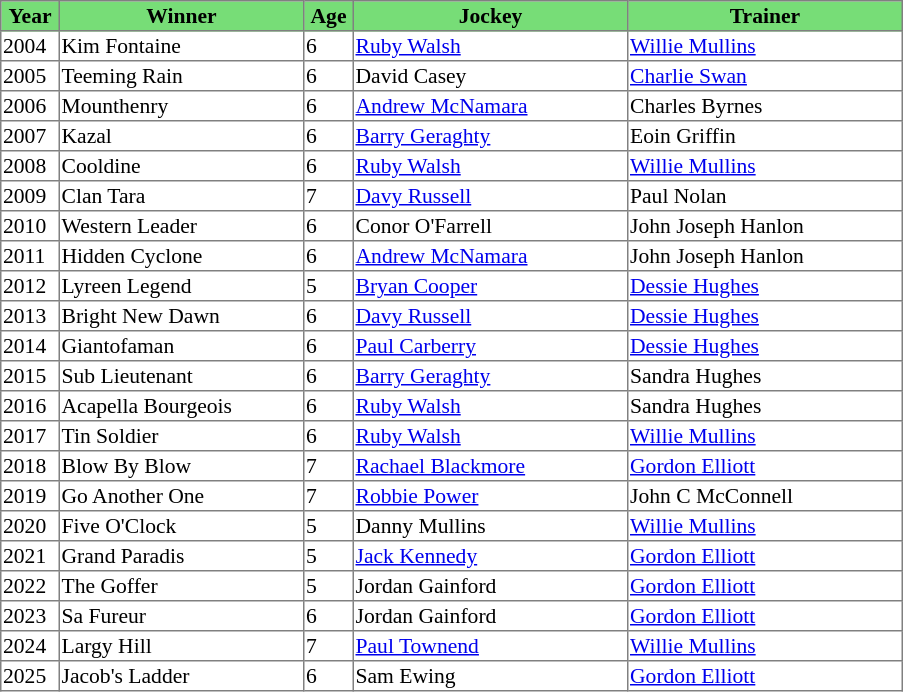<table class = "sortable" | border="1" style="border-collapse: collapse; font-size:90%">
<tr bgcolor="#77dd77" align="center">
<th style="width:36px"><strong>Year</strong></th>
<th style="width:160px"><strong>Winner</strong></th>
<th style="width:30px"><strong>Age</strong></th>
<th style="width:180px"><strong>Jockey</strong></th>
<th style="width:180px"><strong>Trainer</strong></th>
</tr>
<tr>
<td>2004</td>
<td>Kim Fontaine</td>
<td>6</td>
<td><a href='#'>Ruby Walsh</a></td>
<td><a href='#'>Willie Mullins</a></td>
</tr>
<tr>
<td>2005</td>
<td>Teeming Rain</td>
<td>6</td>
<td>David Casey</td>
<td><a href='#'>Charlie Swan</a></td>
</tr>
<tr>
<td>2006</td>
<td>Mounthenry</td>
<td>6</td>
<td><a href='#'>Andrew McNamara</a></td>
<td>Charles Byrnes</td>
</tr>
<tr>
<td>2007</td>
<td>Kazal</td>
<td>6</td>
<td><a href='#'>Barry Geraghty</a></td>
<td>Eoin Griffin</td>
</tr>
<tr>
<td>2008</td>
<td>Cooldine</td>
<td>6</td>
<td><a href='#'>Ruby Walsh</a></td>
<td><a href='#'>Willie Mullins</a></td>
</tr>
<tr>
<td>2009</td>
<td>Clan Tara</td>
<td>7</td>
<td><a href='#'>Davy Russell</a></td>
<td>Paul Nolan</td>
</tr>
<tr>
<td>2010</td>
<td>Western Leader</td>
<td>6</td>
<td>Conor O'Farrell</td>
<td>John Joseph Hanlon</td>
</tr>
<tr>
<td>2011</td>
<td>Hidden Cyclone</td>
<td>6</td>
<td><a href='#'>Andrew McNamara</a></td>
<td>John Joseph Hanlon</td>
</tr>
<tr>
<td>2012</td>
<td>Lyreen Legend</td>
<td>5</td>
<td><a href='#'>Bryan Cooper</a></td>
<td><a href='#'>Dessie Hughes</a></td>
</tr>
<tr>
<td>2013</td>
<td>Bright New Dawn</td>
<td>6</td>
<td><a href='#'>Davy Russell</a></td>
<td><a href='#'>Dessie Hughes</a></td>
</tr>
<tr>
<td>2014</td>
<td>Giantofaman</td>
<td>6</td>
<td><a href='#'>Paul Carberry</a></td>
<td><a href='#'>Dessie Hughes</a></td>
</tr>
<tr>
<td>2015</td>
<td>Sub Lieutenant</td>
<td>6</td>
<td><a href='#'>Barry Geraghty</a></td>
<td>Sandra Hughes</td>
</tr>
<tr>
<td>2016</td>
<td>Acapella Bourgeois</td>
<td>6</td>
<td><a href='#'>Ruby Walsh</a></td>
<td>Sandra Hughes</td>
</tr>
<tr>
<td>2017</td>
<td>Tin Soldier</td>
<td>6</td>
<td><a href='#'>Ruby Walsh</a></td>
<td><a href='#'>Willie Mullins</a></td>
</tr>
<tr>
<td>2018</td>
<td>Blow By Blow</td>
<td>7</td>
<td><a href='#'>Rachael Blackmore</a></td>
<td><a href='#'>Gordon Elliott</a></td>
</tr>
<tr>
<td>2019</td>
<td>Go Another One</td>
<td>7</td>
<td><a href='#'>Robbie Power</a></td>
<td>John C McConnell</td>
</tr>
<tr>
<td>2020</td>
<td>Five O'Clock</td>
<td>5</td>
<td>Danny Mullins</td>
<td><a href='#'>Willie Mullins</a></td>
</tr>
<tr>
<td>2021</td>
<td>Grand Paradis</td>
<td>5</td>
<td><a href='#'>Jack Kennedy</a></td>
<td><a href='#'>Gordon Elliott</a></td>
</tr>
<tr>
<td>2022</td>
<td>The Goffer</td>
<td>5</td>
<td>Jordan Gainford</td>
<td><a href='#'>Gordon Elliott</a></td>
</tr>
<tr>
<td>2023</td>
<td>Sa Fureur</td>
<td>6</td>
<td>Jordan Gainford</td>
<td><a href='#'>Gordon Elliott</a></td>
</tr>
<tr>
<td>2024</td>
<td>Largy Hill</td>
<td>7</td>
<td><a href='#'>Paul Townend</a></td>
<td><a href='#'>Willie Mullins</a></td>
</tr>
<tr>
<td>2025</td>
<td>Jacob's Ladder</td>
<td>6</td>
<td>Sam Ewing</td>
<td><a href='#'>Gordon Elliott</a></td>
</tr>
</table>
